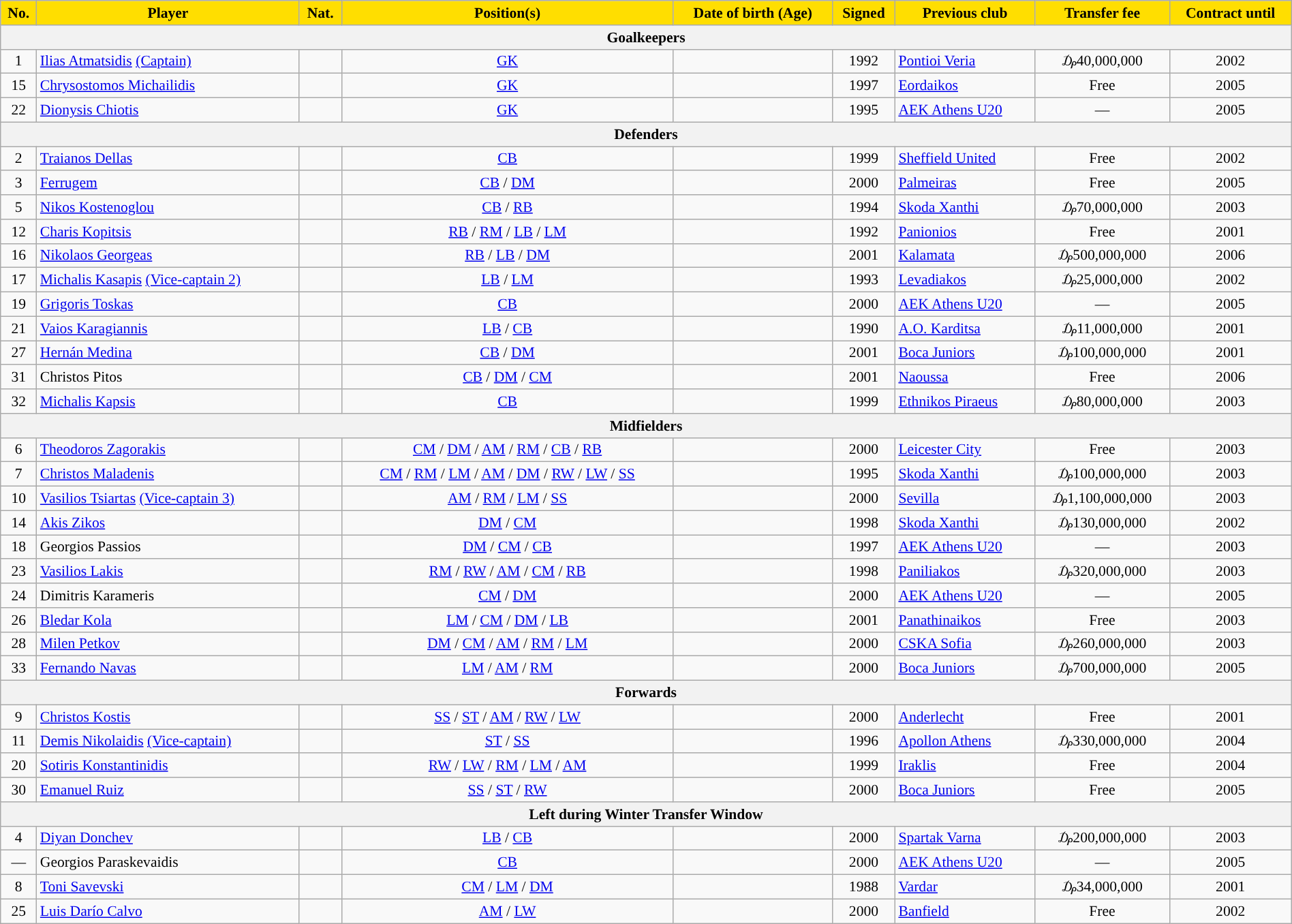<table class="wikitable" style="text-align:center; font-size:90%; width:100%">
<tr>
<th style="background:#FFDE00">No.</th>
<th style="background:#FFDE00">Player</th>
<th style="background:#FFDE00">Nat.</th>
<th style="background:#FFDE00">Position(s)</th>
<th style="background:#FFDE00">Date of birth (Age)</th>
<th style="background:#FFDE00">Signed</th>
<th style="background:#FFDE00">Previous club</th>
<th style="background:#FFDE00">Transfer fee</th>
<th style="background:#FFDE00">Contract until</th>
</tr>
<tr>
<th colspan="9">Goalkeepers</th>
</tr>
<tr>
<td>1</td>
<td align=left><a href='#'>Ilias Atmatsidis</a> <a href='#'>(Captain)</a></td>
<td></td>
<td><a href='#'>GK</a></td>
<td></td>
<td>1992</td>
<td align=left> <a href='#'>Pontioi Veria</a></td>
<td>₯40,000,000</td>
<td>2002</td>
</tr>
<tr>
<td>15</td>
<td align=left><a href='#'>Chrysostomos Michailidis</a></td>
<td></td>
<td><a href='#'>GK</a></td>
<td></td>
<td>1997</td>
<td align=left> <a href='#'>Eordaikos</a></td>
<td>Free</td>
<td>2005</td>
</tr>
<tr>
<td>22</td>
<td align=left><a href='#'>Dionysis Chiotis</a></td>
<td></td>
<td><a href='#'>GK</a></td>
<td></td>
<td>1995</td>
<td align=left> <a href='#'>AEK Athens U20</a></td>
<td>—</td>
<td>2005</td>
</tr>
<tr>
<th colspan="9">Defenders</th>
</tr>
<tr>
<td>2</td>
<td align=left><a href='#'>Traianos Dellas</a></td>
<td></td>
<td><a href='#'>CB</a></td>
<td></td>
<td>1999</td>
<td align=left> <a href='#'>Sheffield United</a></td>
<td>Free</td>
<td>2002</td>
</tr>
<tr>
<td>3</td>
<td align=left><a href='#'>Ferrugem</a></td>
<td></td>
<td><a href='#'>CB</a> / <a href='#'>DM</a></td>
<td></td>
<td>2000</td>
<td align=left> <a href='#'>Palmeiras</a></td>
<td>Free</td>
<td>2005</td>
</tr>
<tr>
<td>5</td>
<td align=left><a href='#'>Nikos Kostenoglou</a></td>
<td></td>
<td><a href='#'>CB</a> / <a href='#'>RB</a></td>
<td></td>
<td>1994</td>
<td align=left> <a href='#'>Skoda Xanthi</a></td>
<td>₯70,000,000</td>
<td>2003</td>
</tr>
<tr>
<td>12</td>
<td align=left><a href='#'>Charis Kopitsis</a></td>
<td></td>
<td><a href='#'>RB</a> / <a href='#'>RM</a> / <a href='#'>LB</a> / <a href='#'>LM</a></td>
<td></td>
<td>1992</td>
<td align=left> <a href='#'>Panionios</a></td>
<td>Free</td>
<td>2001</td>
</tr>
<tr>
<td>16</td>
<td align=left><a href='#'>Nikolaos Georgeas</a></td>
<td></td>
<td><a href='#'>RB</a> / <a href='#'>LB</a> / <a href='#'>DM</a></td>
<td></td>
<td>2001</td>
<td align=left> <a href='#'>Kalamata</a></td>
<td>₯500,000,000</td>
<td>2006</td>
</tr>
<tr>
<td>17</td>
<td align=left><a href='#'>Michalis Kasapis</a> <a href='#'>(Vice-captain 2)</a></td>
<td></td>
<td><a href='#'>LB</a> / <a href='#'>LM</a></td>
<td></td>
<td>1993</td>
<td align=left> <a href='#'>Levadiakos</a></td>
<td>₯25,000,000</td>
<td>2002</td>
</tr>
<tr>
<td>19</td>
<td align=left><a href='#'>Grigoris Toskas</a></td>
<td></td>
<td><a href='#'>CB</a></td>
<td></td>
<td>2000</td>
<td align=left> <a href='#'>AEK Athens U20</a></td>
<td>—</td>
<td>2005</td>
</tr>
<tr>
<td>21</td>
<td align=left><a href='#'>Vaios Karagiannis</a></td>
<td></td>
<td><a href='#'>LB</a> / <a href='#'>CB</a></td>
<td></td>
<td>1990</td>
<td align=left> <a href='#'>A.O. Karditsa</a></td>
<td>₯11,000,000</td>
<td>2001</td>
</tr>
<tr>
<td>27</td>
<td align=left><a href='#'>Hernán Medina</a></td>
<td></td>
<td><a href='#'>CB</a> / <a href='#'>DM</a></td>
<td></td>
<td>2001</td>
<td align=left> <a href='#'>Boca Juniors</a></td>
<td>₯100,000,000</td>
<td>2001</td>
</tr>
<tr>
<td>31</td>
<td align=left>Christos Pitos</td>
<td></td>
<td><a href='#'>CB</a> / <a href='#'>DM</a> / <a href='#'>CM</a></td>
<td></td>
<td>2001</td>
<td align=left> <a href='#'>Naoussa</a></td>
<td>Free</td>
<td>2006</td>
</tr>
<tr>
<td>32</td>
<td align=left><a href='#'>Michalis Kapsis</a></td>
<td></td>
<td><a href='#'>CB</a></td>
<td></td>
<td>1999</td>
<td align=left> <a href='#'>Ethnikos Piraeus</a></td>
<td>₯80,000,000</td>
<td>2003</td>
</tr>
<tr>
<th colspan="9">Midfielders</th>
</tr>
<tr>
<td>6</td>
<td align=left><a href='#'>Theodoros Zagorakis</a></td>
<td></td>
<td><a href='#'>CM</a> / <a href='#'>DM</a> / <a href='#'>AM</a> / <a href='#'>RM</a> / <a href='#'>CB</a> / <a href='#'>RB</a></td>
<td></td>
<td>2000</td>
<td align=left> <a href='#'>Leicester City</a></td>
<td>Free</td>
<td>2003</td>
</tr>
<tr>
<td>7</td>
<td align=left><a href='#'>Christos Maladenis</a></td>
<td></td>
<td><a href='#'>CM</a> / <a href='#'>RM</a> / <a href='#'>LM</a> / <a href='#'>AM</a> / <a href='#'>DM</a> / <a href='#'>RW</a> / <a href='#'>LW</a> / <a href='#'>SS</a></td>
<td></td>
<td>1995</td>
<td align=left> <a href='#'>Skoda Xanthi</a></td>
<td>₯100,000,000</td>
<td>2003</td>
</tr>
<tr>
<td>10</td>
<td align=left><a href='#'>Vasilios Tsiartas</a> <a href='#'>(Vice-captain 3)</a></td>
<td></td>
<td><a href='#'>AM</a> / <a href='#'>RM</a> / <a href='#'>LM</a> / <a href='#'>SS</a></td>
<td></td>
<td>2000</td>
<td align=left> <a href='#'>Sevilla</a></td>
<td>₯1,100,000,000</td>
<td>2003</td>
</tr>
<tr>
<td>14</td>
<td align=left><a href='#'>Akis Zikos</a></td>
<td></td>
<td><a href='#'>DM</a> / <a href='#'>CM</a></td>
<td></td>
<td>1998</td>
<td align=left> <a href='#'>Skoda Xanthi</a></td>
<td>₯130,000,000</td>
<td>2002</td>
</tr>
<tr>
<td>18</td>
<td align=left>Georgios Passios</td>
<td></td>
<td><a href='#'>DM</a> / <a href='#'>CM</a> / <a href='#'>CB</a></td>
<td></td>
<td>1997</td>
<td align=left> <a href='#'>AEK Athens U20</a></td>
<td>—</td>
<td>2003</td>
</tr>
<tr>
<td>23</td>
<td align=left><a href='#'>Vasilios Lakis</a></td>
<td></td>
<td><a href='#'>RM</a> / <a href='#'>RW</a> / <a href='#'>AM</a> / <a href='#'>CM</a> / <a href='#'>RB</a></td>
<td></td>
<td>1998</td>
<td align=left> <a href='#'>Paniliakos</a></td>
<td>₯320,000,000</td>
<td>2003</td>
</tr>
<tr>
<td>24</td>
<td align=left>Dimitris Karameris</td>
<td></td>
<td><a href='#'>CM</a> / <a href='#'>DM</a></td>
<td></td>
<td>2000</td>
<td align=left> <a href='#'>AEK Athens U20</a></td>
<td>—</td>
<td>2005</td>
</tr>
<tr>
<td>26</td>
<td align=left><a href='#'>Bledar Kola</a></td>
<td></td>
<td><a href='#'>LM</a> / <a href='#'>CM</a> / <a href='#'>DM</a> / <a href='#'>LB</a></td>
<td></td>
<td>2001</td>
<td align=left> <a href='#'>Panathinaikos</a></td>
<td>Free</td>
<td>2003</td>
</tr>
<tr>
<td>28</td>
<td align=left><a href='#'>Milen Petkov</a></td>
<td></td>
<td><a href='#'>DM</a> / <a href='#'>CM</a> / <a href='#'>AM</a> / <a href='#'>RM</a> / <a href='#'>LM</a></td>
<td></td>
<td>2000</td>
<td align=left> <a href='#'>CSKA Sofia</a></td>
<td>₯260,000,000</td>
<td>2003</td>
</tr>
<tr>
<td>33</td>
<td align=left><a href='#'>Fernando Navas</a></td>
<td></td>
<td><a href='#'>LM</a> / <a href='#'>AM</a> / <a href='#'>RM</a></td>
<td></td>
<td>2000</td>
<td align=left> <a href='#'>Boca Juniors</a></td>
<td>₯700,000,000</td>
<td>2005</td>
</tr>
<tr>
<th colspan="9">Forwards</th>
</tr>
<tr>
<td>9</td>
<td align=left><a href='#'>Christos Kostis</a></td>
<td></td>
<td><a href='#'>SS</a> / <a href='#'>ST</a> / <a href='#'>AM</a> / <a href='#'>RW</a> / <a href='#'>LW</a></td>
<td></td>
<td>2000</td>
<td align=left> <a href='#'>Anderlecht</a></td>
<td>Free</td>
<td>2001</td>
</tr>
<tr>
<td>11</td>
<td align=left><a href='#'>Demis Nikolaidis</a> <a href='#'>(Vice-captain)</a></td>
<td></td>
<td><a href='#'>ST</a> / <a href='#'>SS</a></td>
<td></td>
<td>1996</td>
<td align=left> <a href='#'>Apollon Athens</a></td>
<td>₯330,000,000</td>
<td>2004</td>
</tr>
<tr>
<td>20</td>
<td align=left><a href='#'>Sotiris Konstantinidis</a></td>
<td></td>
<td><a href='#'>RW</a> / <a href='#'>LW</a> / <a href='#'>RM</a> / <a href='#'>LM</a> / <a href='#'>AM</a></td>
<td></td>
<td>1999</td>
<td align=left> <a href='#'>Iraklis</a></td>
<td>Free</td>
<td>2004</td>
</tr>
<tr>
<td>30</td>
<td align=left><a href='#'>Emanuel Ruiz</a></td>
<td></td>
<td><a href='#'>SS</a> / <a href='#'>ST</a> / <a href='#'>RW</a></td>
<td></td>
<td>2000</td>
<td align=left> <a href='#'>Boca Juniors</a></td>
<td>Free</td>
<td>2005</td>
</tr>
<tr>
<th colspan="9">Left during Winter Transfer Window</th>
</tr>
<tr>
<td>4</td>
<td align=left><a href='#'>Diyan Donchev</a></td>
<td></td>
<td><a href='#'>LB</a> / <a href='#'>CB</a></td>
<td></td>
<td>2000</td>
<td align=left> <a href='#'>Spartak Varna</a></td>
<td>₯200,000,000</td>
<td>2003</td>
</tr>
<tr>
<td>—</td>
<td align=left>Georgios Paraskevaidis</td>
<td></td>
<td><a href='#'>CB</a></td>
<td></td>
<td>2000</td>
<td align=left> <a href='#'>AEK Athens U20</a></td>
<td>—</td>
<td>2005</td>
</tr>
<tr>
<td>8</td>
<td align=left><a href='#'>Toni Savevski</a></td>
<td></td>
<td><a href='#'>CM</a> / <a href='#'>LM</a> / <a href='#'>DM</a></td>
<td></td>
<td>1988</td>
<td align=left> <a href='#'>Vardar</a></td>
<td>₯34,000,000</td>
<td>2001</td>
</tr>
<tr>
<td>25</td>
<td align=left><a href='#'>Luis Darío Calvo</a></td>
<td></td>
<td><a href='#'>AM</a> / <a href='#'>LW</a></td>
<td></td>
<td>2000</td>
<td align=left> <a href='#'>Banfield</a></td>
<td>Free</td>
<td>2002</td>
</tr>
</table>
